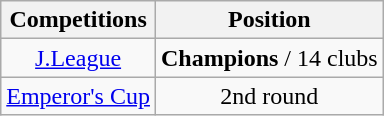<table class="wikitable" style="text-align:center;">
<tr>
<th>Competitions</th>
<th>Position</th>
</tr>
<tr>
<td><a href='#'>J.League</a></td>
<td><strong>Champions</strong> / 14 clubs</td>
</tr>
<tr>
<td><a href='#'>Emperor's Cup</a></td>
<td>2nd round</td>
</tr>
</table>
